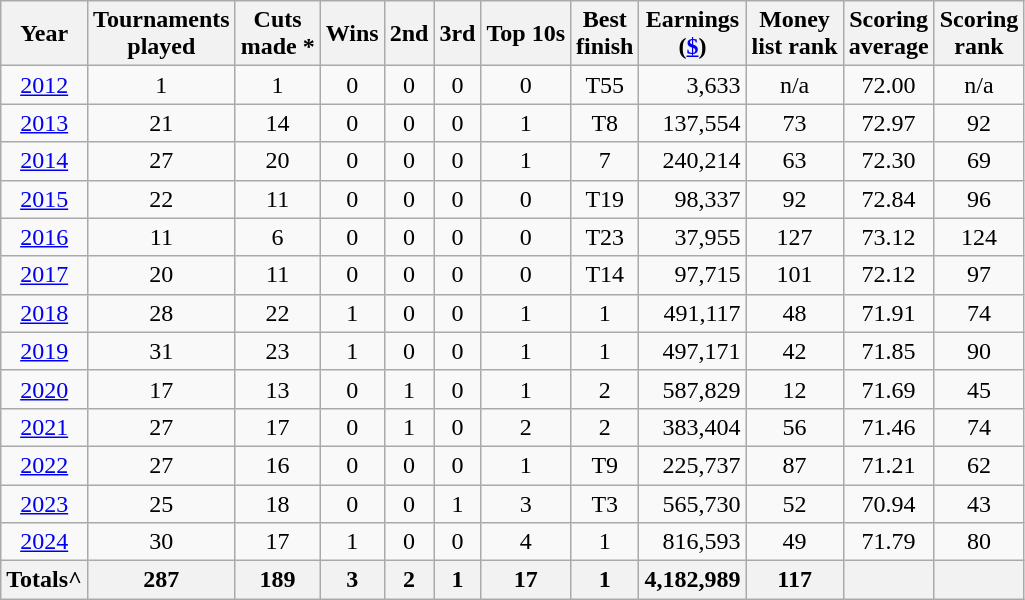<table class="wikitable" style="text-align:center; ">
<tr>
<th>Year</th>
<th>Tournaments <br>played</th>
<th>Cuts <br>made *</th>
<th>Wins</th>
<th>2nd</th>
<th>3rd</th>
<th>Top 10s</th>
<th>Best <br>finish</th>
<th>Earnings<br>(<a href='#'>$</a>)</th>
<th>Money <br>list rank</th>
<th>Scoring <br>average</th>
<th>Scoring<br>rank</th>
</tr>
<tr>
<td><a href='#'>2012</a></td>
<td>1</td>
<td>1</td>
<td>0</td>
<td>0</td>
<td>0</td>
<td>0</td>
<td>T55</td>
<td align=right>3,633</td>
<td>n/a</td>
<td>72.00</td>
<td>n/a</td>
</tr>
<tr>
<td><a href='#'>2013</a></td>
<td>21</td>
<td>14</td>
<td>0</td>
<td>0</td>
<td>0</td>
<td>1</td>
<td>T8</td>
<td align=right>137,554</td>
<td>73</td>
<td>72.97</td>
<td>92</td>
</tr>
<tr>
<td><a href='#'>2014</a></td>
<td>27</td>
<td>20</td>
<td>0</td>
<td>0</td>
<td>0</td>
<td>1</td>
<td>7</td>
<td align=right>240,214</td>
<td>63</td>
<td>72.30</td>
<td>69</td>
</tr>
<tr>
<td><a href='#'>2015</a></td>
<td>22</td>
<td>11</td>
<td>0</td>
<td>0</td>
<td>0</td>
<td>0</td>
<td>T19</td>
<td align=right>98,337</td>
<td>92</td>
<td>72.84</td>
<td>96</td>
</tr>
<tr>
<td><a href='#'>2016</a></td>
<td>11</td>
<td>6</td>
<td>0</td>
<td>0</td>
<td>0</td>
<td>0</td>
<td>T23</td>
<td align=right>37,955</td>
<td>127</td>
<td>73.12</td>
<td>124</td>
</tr>
<tr>
<td><a href='#'>2017</a></td>
<td>20</td>
<td>11</td>
<td>0</td>
<td>0</td>
<td>0</td>
<td>0</td>
<td>T14</td>
<td align=right>97,715</td>
<td>101</td>
<td>72.12</td>
<td>97</td>
</tr>
<tr>
<td><a href='#'>2018</a></td>
<td>28</td>
<td>22</td>
<td>1</td>
<td>0</td>
<td>0</td>
<td>1</td>
<td>1</td>
<td align=right>491,117</td>
<td>48</td>
<td>71.91</td>
<td>74</td>
</tr>
<tr>
<td><a href='#'>2019</a></td>
<td>31</td>
<td>23</td>
<td>1</td>
<td>0</td>
<td>0</td>
<td>1</td>
<td>1</td>
<td align=right>497,171</td>
<td>42</td>
<td>71.85</td>
<td>90</td>
</tr>
<tr>
<td><a href='#'>2020</a></td>
<td>17</td>
<td>13</td>
<td>0</td>
<td>1</td>
<td>0</td>
<td>1</td>
<td>2</td>
<td align=right>587,829</td>
<td>12</td>
<td>71.69</td>
<td>45</td>
</tr>
<tr>
<td><a href='#'>2021</a></td>
<td>27</td>
<td>17</td>
<td>0</td>
<td>1</td>
<td>0</td>
<td>2</td>
<td>2</td>
<td align=right>383,404</td>
<td>56</td>
<td>71.46</td>
<td>74</td>
</tr>
<tr>
<td><a href='#'>2022</a></td>
<td>27</td>
<td>16</td>
<td>0</td>
<td>0</td>
<td>0</td>
<td>1</td>
<td>T9</td>
<td align=right>225,737</td>
<td>87</td>
<td>71.21</td>
<td>62</td>
</tr>
<tr>
<td><a href='#'>2023</a></td>
<td>25</td>
<td>18</td>
<td>0</td>
<td>0</td>
<td>1</td>
<td>3</td>
<td>T3</td>
<td align=right>565,730</td>
<td>52</td>
<td>70.94</td>
<td>43</td>
</tr>
<tr>
<td><a href='#'>2024</a></td>
<td>30</td>
<td>17</td>
<td>1</td>
<td>0</td>
<td>0</td>
<td>4</td>
<td>1</td>
<td align=right>816,593</td>
<td>49</td>
<td>71.79</td>
<td>80</td>
</tr>
<tr>
<th>Totals^</th>
<th>287 </th>
<th>189 </th>
<th>3 </th>
<th>2 </th>
<th>1 </th>
<th>17 </th>
<th>1 </th>
<th align=right>4,182,989 </th>
<th>117 </th>
<th></th>
<th></th>
</tr>
</table>
